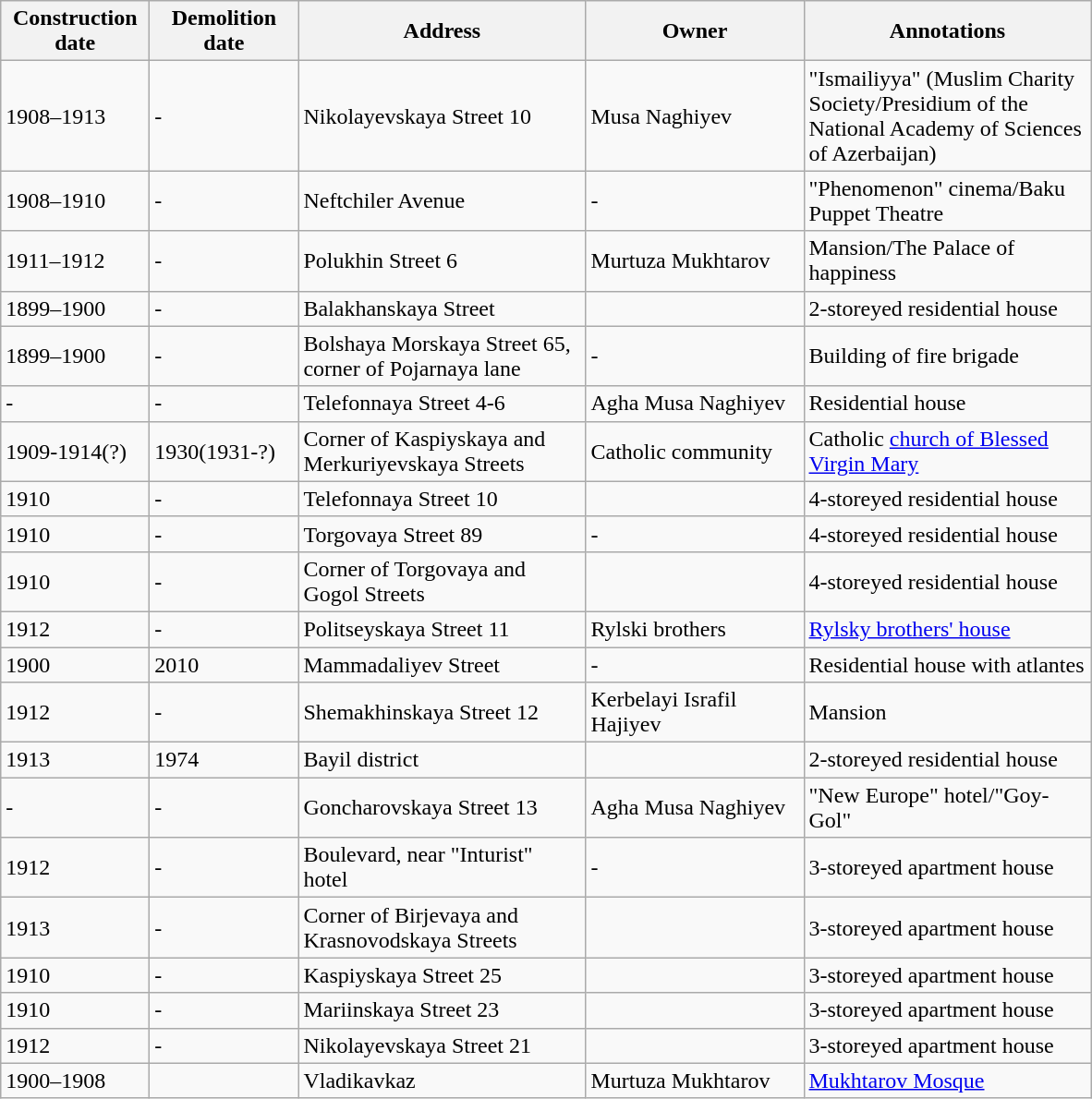<table class="wikitable">
<tr>
<th width= 100>Construction date</th>
<th width= 100>Demolition date</th>
<th width= 200>Address</th>
<th width= 150>Owner</th>
<th width= 200>Annotations</th>
</tr>
<tr>
<td>1908–1913</td>
<td>-</td>
<td>Nikolayevskaya Street 10</td>
<td>Musa Naghiyev</td>
<td>"Ismailiyya" (Muslim Charity Society/Presidium of the National Academy of Sciences of Azerbaijan)</td>
</tr>
<tr>
<td>1908–1910</td>
<td>-</td>
<td>Neftchiler Avenue</td>
<td>-</td>
<td>"Phenomenon" cinema/Baku Puppet Theatre</td>
</tr>
<tr>
<td>1911–1912</td>
<td>-</td>
<td>Polukhin Street 6</td>
<td>Murtuza Mukhtarov</td>
<td>Mansion/The Palace of happiness</td>
</tr>
<tr>
<td>1899–1900</td>
<td>-</td>
<td>Balakhanskaya Street</td>
<td></td>
<td>2-storeyed residential house</td>
</tr>
<tr>
<td>1899–1900</td>
<td>-</td>
<td>Bolshaya Morskaya Street 65, corner of Pojarnaya lane</td>
<td>-</td>
<td>Building of fire brigade</td>
</tr>
<tr>
<td>-</td>
<td>-</td>
<td>Telefonnaya Street 4-6</td>
<td>Agha Musa Naghiyev</td>
<td>Residential house</td>
</tr>
<tr>
<td>1909-1914(?)</td>
<td>1930(1931-?)</td>
<td>Corner of Kaspiyskaya and Merkuriyevskaya Streets</td>
<td>Catholic community</td>
<td>Catholic <a href='#'>church of Blessed Virgin Mary</a></td>
</tr>
<tr>
<td>1910</td>
<td>-</td>
<td>Telefonnaya Street 10</td>
<td></td>
<td>4-storeyed residential house</td>
</tr>
<tr>
<td>1910</td>
<td>-</td>
<td>Torgovaya Street 89</td>
<td>-</td>
<td>4-storeyed residential house</td>
</tr>
<tr>
<td>1910</td>
<td>-</td>
<td>Corner of Torgovaya and Gogol Streets</td>
<td></td>
<td>4-storeyed residential house</td>
</tr>
<tr>
<td>1912</td>
<td>-</td>
<td>Politseyskaya Street 11</td>
<td>Rylski brothers</td>
<td><a href='#'>Rylsky brothers' house</a></td>
</tr>
<tr>
<td>1900</td>
<td>2010</td>
<td>Mammadaliyev Street</td>
<td>-</td>
<td>Residential house with atlantes</td>
</tr>
<tr>
<td>1912</td>
<td>-</td>
<td>Shemakhinskaya Street 12</td>
<td>Kerbelayi Israfil Hajiyev</td>
<td>Mansion</td>
</tr>
<tr>
<td>1913</td>
<td>1974</td>
<td>Bayil district</td>
<td></td>
<td>2-storeyed residential house</td>
</tr>
<tr>
<td>-</td>
<td>-</td>
<td>Goncharovskaya Street 13</td>
<td>Agha Musa Naghiyev</td>
<td>"New Europe" hotel/"Goy-Gol"</td>
</tr>
<tr>
<td>1912</td>
<td>-</td>
<td>Boulevard, near "Inturist" hotel</td>
<td>-</td>
<td>3-storeyed apartment house</td>
</tr>
<tr>
<td>1913</td>
<td>-</td>
<td>Corner of Birjevaya and Krasnovodskaya Streets</td>
<td></td>
<td>3-storeyed apartment house</td>
</tr>
<tr>
<td>1910</td>
<td>-</td>
<td>Kaspiyskaya Street 25</td>
<td></td>
<td>3-storeyed apartment house</td>
</tr>
<tr>
<td>1910</td>
<td>-</td>
<td>Mariinskaya Street 23</td>
<td></td>
<td>3-storeyed apartment house</td>
</tr>
<tr>
<td>1912</td>
<td>-</td>
<td>Nikolayevskaya Street 21</td>
<td></td>
<td>3-storeyed apartment house</td>
</tr>
<tr>
<td>1900–1908</td>
<td></td>
<td>Vladikavkaz</td>
<td>Murtuza Mukhtarov</td>
<td><a href='#'>Mukhtarov Mosque</a></td>
</tr>
</table>
